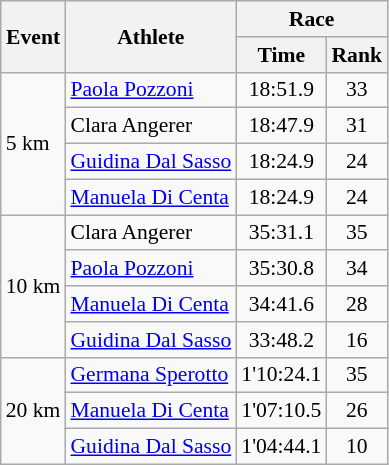<table class="wikitable" border="1" style="font-size:90%">
<tr>
<th rowspan=2>Event</th>
<th rowspan=2>Athlete</th>
<th colspan=2>Race</th>
</tr>
<tr>
<th>Time</th>
<th>Rank</th>
</tr>
<tr>
<td rowspan=4>5 km</td>
<td><a href='#'>Paola Pozzoni</a></td>
<td align=center>18:51.9</td>
<td align=center>33</td>
</tr>
<tr>
<td>Clara Angerer</td>
<td align=center>18:47.9</td>
<td align=center>31</td>
</tr>
<tr>
<td><a href='#'>Guidina Dal Sasso</a></td>
<td align=center>18:24.9</td>
<td align=center>24</td>
</tr>
<tr>
<td><a href='#'>Manuela Di Centa</a></td>
<td align=center>18:24.9</td>
<td align=center>24</td>
</tr>
<tr>
<td rowspan=4>10 km</td>
<td>Clara Angerer</td>
<td align=center>35:31.1</td>
<td align=center>35</td>
</tr>
<tr>
<td><a href='#'>Paola Pozzoni</a></td>
<td align=center>35:30.8</td>
<td align=center>34</td>
</tr>
<tr>
<td><a href='#'>Manuela Di Centa</a></td>
<td align=center>34:41.6</td>
<td align=center>28</td>
</tr>
<tr>
<td><a href='#'>Guidina Dal Sasso</a></td>
<td align=center>33:48.2</td>
<td align=center>16</td>
</tr>
<tr>
<td rowspan=3>20 km</td>
<td><a href='#'>Germana Sperotto</a></td>
<td align=center>1'10:24.1</td>
<td align=center>35</td>
</tr>
<tr>
<td><a href='#'>Manuela Di Centa</a></td>
<td align=center>1'07:10.5</td>
<td align=center>26</td>
</tr>
<tr>
<td><a href='#'>Guidina Dal Sasso</a></td>
<td align=center>1'04:44.1</td>
<td align=center>10</td>
</tr>
</table>
